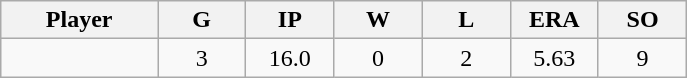<table class="wikitable sortable">
<tr>
<th bgcolor="#DDDDFF" width="16%">Player</th>
<th bgcolor="#DDDDFF" width="9%">G</th>
<th bgcolor="#DDDDFF" width="9%">IP</th>
<th bgcolor="#DDDDFF" width="9%">W</th>
<th bgcolor="#DDDDFF" width="9%">L</th>
<th bgcolor="#DDDDFF" width="9%">ERA</th>
<th bgcolor="#DDDDFF" width="9%">SO</th>
</tr>
<tr align="center">
<td></td>
<td>3</td>
<td>16.0</td>
<td>0</td>
<td>2</td>
<td>5.63</td>
<td>9</td>
</tr>
</table>
